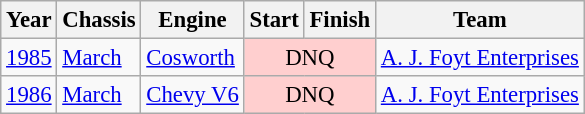<table class="wikitable" style="font-size: 95%;">
<tr>
<th>Year</th>
<th>Chassis</th>
<th>Engine</th>
<th>Start</th>
<th>Finish</th>
<th>Team</th>
</tr>
<tr>
<td><a href='#'>1985</a></td>
<td><a href='#'>March</a></td>
<td><a href='#'>Cosworth</a></td>
<td colspan=2 align=center style="background:#FFCFCF;">DNQ</td>
<td><a href='#'>A. J. Foyt Enterprises</a></td>
</tr>
<tr>
<td><a href='#'>1986</a></td>
<td><a href='#'>March</a></td>
<td><a href='#'>Chevy V6</a></td>
<td colspan=2 align=center style="background:#FFCFCF;">DNQ</td>
<td><a href='#'>A. J. Foyt Enterprises</a></td>
</tr>
</table>
